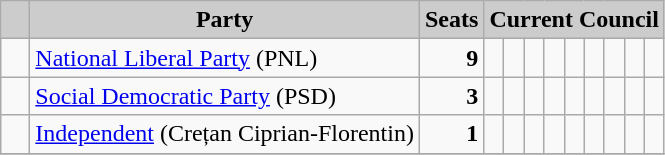<table class="wikitable">
<tr>
<th style="background:#ccc">   </th>
<th style="background:#ccc">Party</th>
<th style="background:#ccc">Seats</th>
<th style="background:#ccc" colspan="9">Current Council</th>
</tr>
<tr>
<td>  </td>
<td><a href='#'>National Liberal Party</a> (PNL)</td>
<td style="text-align: right"><strong>9</strong></td>
<td>  </td>
<td>  </td>
<td>  </td>
<td>  </td>
<td>  </td>
<td>  </td>
<td>  </td>
<td>  </td>
<td>  </td>
</tr>
<tr>
<td>  </td>
<td><a href='#'>Social Democratic Party</a> (PSD)</td>
<td style="text-align: right"><strong>3</strong></td>
<td>  </td>
<td>  </td>
<td>  </td>
<td> </td>
<td> </td>
<td> </td>
<td> </td>
<td> </td>
<td> </td>
</tr>
<tr>
<td>  </td>
<td><a href='#'>Independent</a> (Crețan Ciprian-Florentin)</td>
<td style="text-align: right"><strong>1</strong></td>
<td>  </td>
<td> </td>
<td> </td>
<td> </td>
<td> </td>
<td> </td>
<td> </td>
<td> </td>
<td> </td>
</tr>
<tr>
</tr>
</table>
